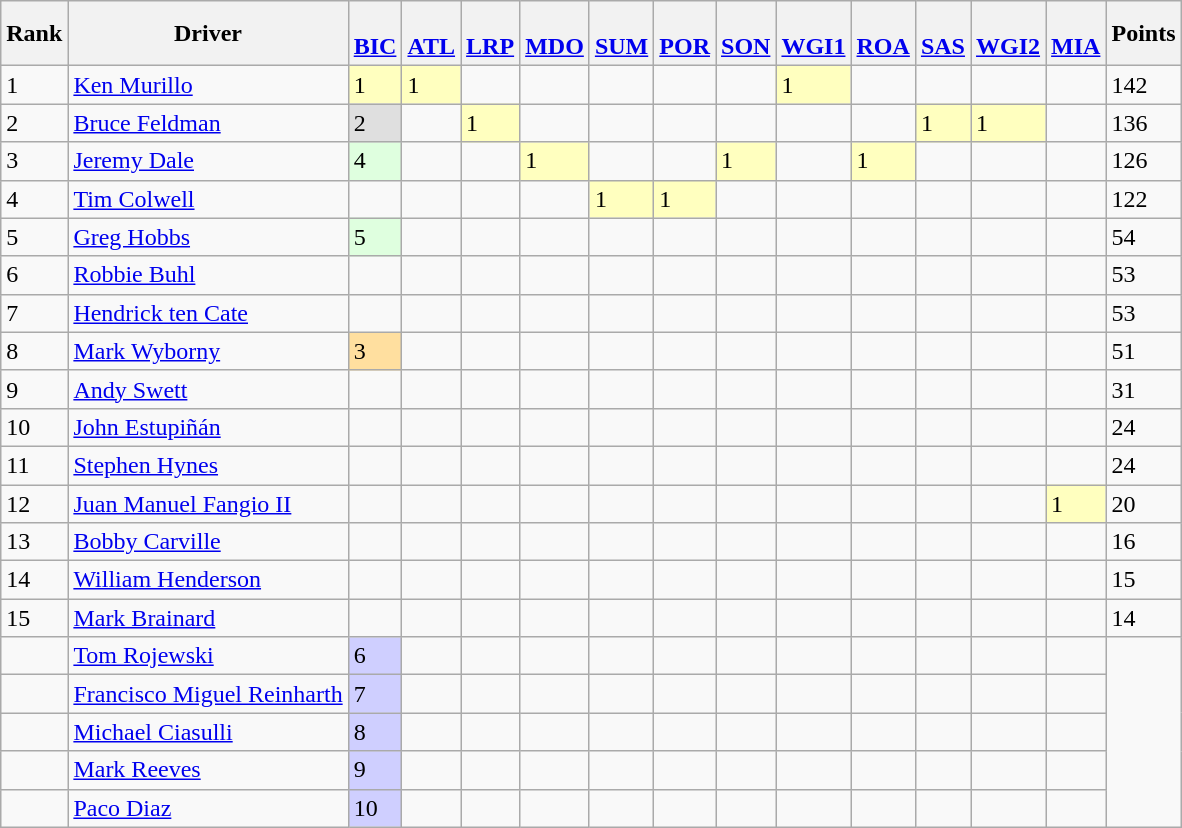<table class="wikitable">
<tr>
<th>Rank</th>
<th>Driver</th>
<th> <br> <a href='#'>BIC</a></th>
<th> <br> <a href='#'>ATL</a></th>
<th> <br>  <a href='#'>LRP</a></th>
<th> <br> <a href='#'>MDO</a></th>
<th> <br>  <a href='#'>SUM</a></th>
<th> <br> <a href='#'>POR</a></th>
<th> <br>  <a href='#'>SON</a></th>
<th> <br> <a href='#'>WGI1</a></th>
<th> <br> <a href='#'>ROA</a></th>
<th> <br><a href='#'>SAS</a></th>
<th> <br><a href='#'>WGI2</a></th>
<th> <br> <a href='#'>MIA</a></th>
<th>Points</th>
</tr>
<tr>
<td>1</td>
<td> <a href='#'>Ken Murillo</a></td>
<td style="background:#FFFFBF;">1</td>
<td style="background:#FFFFBF;">1</td>
<td></td>
<td></td>
<td></td>
<td></td>
<td></td>
<td style="background:#FFFFBF;">1</td>
<td></td>
<td></td>
<td></td>
<td></td>
<td>142</td>
</tr>
<tr>
<td>2</td>
<td> <a href='#'>Bruce Feldman</a></td>
<td style="background:#DFDFDF;">2</td>
<td></td>
<td style="background:#FFFFBF;">1</td>
<td></td>
<td></td>
<td></td>
<td></td>
<td></td>
<td></td>
<td style="background:#FFFFBF;">1</td>
<td style="background:#FFFFBF;">1</td>
<td></td>
<td>136</td>
</tr>
<tr>
<td>3</td>
<td> <a href='#'>Jeremy Dale</a></td>
<td style="background:#DFFFDF;">4</td>
<td></td>
<td></td>
<td style="background:#FFFFBF;">1</td>
<td></td>
<td></td>
<td style="background:#FFFFBF;">1</td>
<td></td>
<td style="background:#FFFFBF;">1</td>
<td></td>
<td></td>
<td></td>
<td>126</td>
</tr>
<tr>
<td>4</td>
<td> <a href='#'>Tim Colwell</a></td>
<td></td>
<td></td>
<td></td>
<td></td>
<td style="background:#FFFFBF;">1</td>
<td style="background:#FFFFBF;">1</td>
<td></td>
<td></td>
<td></td>
<td></td>
<td></td>
<td></td>
<td>122</td>
</tr>
<tr>
<td>5</td>
<td> <a href='#'>Greg Hobbs</a></td>
<td style="background:#DFFFDF;">5</td>
<td></td>
<td></td>
<td></td>
<td></td>
<td></td>
<td></td>
<td></td>
<td></td>
<td></td>
<td></td>
<td></td>
<td>54</td>
</tr>
<tr>
<td>6</td>
<td> <a href='#'>Robbie Buhl</a></td>
<td></td>
<td></td>
<td></td>
<td></td>
<td></td>
<td></td>
<td></td>
<td></td>
<td></td>
<td></td>
<td></td>
<td></td>
<td>53</td>
</tr>
<tr>
<td>7</td>
<td> <a href='#'>Hendrick ten Cate</a></td>
<td></td>
<td></td>
<td></td>
<td></td>
<td></td>
<td></td>
<td></td>
<td></td>
<td></td>
<td></td>
<td></td>
<td></td>
<td>53</td>
</tr>
<tr>
<td>8</td>
<td> <a href='#'>Mark Wyborny</a></td>
<td style="background:#FFDF9F;">3</td>
<td></td>
<td></td>
<td></td>
<td></td>
<td></td>
<td></td>
<td></td>
<td></td>
<td></td>
<td></td>
<td></td>
<td>51</td>
</tr>
<tr>
<td>9</td>
<td> <a href='#'>Andy Swett</a></td>
<td></td>
<td></td>
<td></td>
<td></td>
<td></td>
<td></td>
<td></td>
<td></td>
<td></td>
<td></td>
<td></td>
<td></td>
<td>31</td>
</tr>
<tr>
<td>10</td>
<td> <a href='#'>John Estupiñán</a></td>
<td></td>
<td></td>
<td></td>
<td></td>
<td></td>
<td></td>
<td></td>
<td></td>
<td></td>
<td></td>
<td></td>
<td></td>
<td>24</td>
</tr>
<tr>
<td>11</td>
<td> <a href='#'>Stephen Hynes</a></td>
<td></td>
<td></td>
<td></td>
<td></td>
<td></td>
<td></td>
<td></td>
<td></td>
<td></td>
<td></td>
<td></td>
<td></td>
<td>24</td>
</tr>
<tr>
<td>12</td>
<td> <a href='#'>Juan Manuel Fangio II</a></td>
<td></td>
<td></td>
<td></td>
<td></td>
<td></td>
<td></td>
<td></td>
<td></td>
<td></td>
<td></td>
<td></td>
<td style="background:#FFFFBF;">1</td>
<td>20</td>
</tr>
<tr>
<td>13</td>
<td> <a href='#'>Bobby Carville</a></td>
<td></td>
<td></td>
<td></td>
<td></td>
<td></td>
<td></td>
<td></td>
<td></td>
<td></td>
<td></td>
<td></td>
<td></td>
<td>16</td>
</tr>
<tr>
<td>14</td>
<td> <a href='#'>William Henderson</a></td>
<td></td>
<td></td>
<td></td>
<td></td>
<td></td>
<td></td>
<td></td>
<td></td>
<td></td>
<td></td>
<td></td>
<td></td>
<td>15</td>
</tr>
<tr>
<td>15</td>
<td> <a href='#'>Mark Brainard</a></td>
<td></td>
<td></td>
<td></td>
<td></td>
<td></td>
<td></td>
<td></td>
<td></td>
<td></td>
<td></td>
<td></td>
<td></td>
<td>14</td>
</tr>
<tr>
<td></td>
<td><a href='#'>Tom Rojewski</a></td>
<td style="background:#CFCFFF;">6</td>
<td></td>
<td></td>
<td></td>
<td></td>
<td></td>
<td></td>
<td></td>
<td></td>
<td></td>
<td></td>
<td></td>
</tr>
<tr>
<td></td>
<td> <a href='#'>Francisco Miguel Reinharth</a></td>
<td style="background:#CFCFFF;">7</td>
<td></td>
<td></td>
<td></td>
<td></td>
<td></td>
<td></td>
<td></td>
<td></td>
<td></td>
<td></td>
<td></td>
</tr>
<tr>
<td></td>
<td><a href='#'>Michael Ciasulli</a></td>
<td style="background:#CFCFFF;">8</td>
<td></td>
<td></td>
<td></td>
<td></td>
<td></td>
<td></td>
<td></td>
<td></td>
<td></td>
<td></td>
<td></td>
</tr>
<tr>
<td></td>
<td><a href='#'>Mark Reeves</a></td>
<td style="background:#CFCFFF;">9</td>
<td></td>
<td></td>
<td></td>
<td></td>
<td></td>
<td></td>
<td></td>
<td></td>
<td></td>
<td></td>
<td></td>
</tr>
<tr>
<td></td>
<td><a href='#'>Paco Diaz</a></td>
<td style="background:#CFCFFF;">10</td>
<td></td>
<td></td>
<td></td>
<td></td>
<td></td>
<td></td>
<td></td>
<td></td>
<td></td>
<td></td>
<td></td>
</tr>
</table>
